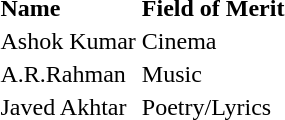<table>
<tr>
<td><strong>Name</strong></td>
<td><strong>Field of Merit</strong></td>
</tr>
<tr>
<td>Ashok Kumar</td>
<td>Cinema</td>
</tr>
<tr>
<td>A.R.Rahman</td>
<td>Music</td>
</tr>
<tr>
<td>Javed Akhtar</td>
<td>Poetry/Lyrics</td>
</tr>
</table>
